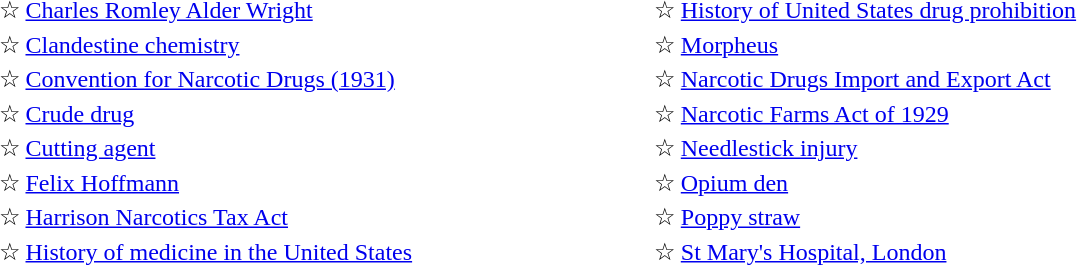<table style="width: 70%; border: none; text-align: left;">
<tr>
<td>☆ <a href='#'>Charles Romley Alder Wright</a></td>
<td>☆ <a href='#'>History of United States drug prohibition</a></td>
</tr>
<tr>
<td>☆ <a href='#'>Clandestine chemistry</a></td>
<td>☆ <a href='#'>Morpheus</a></td>
</tr>
<tr>
<td>☆ <a href='#'>Convention for Narcotic Drugs (1931)</a></td>
<td>☆ <a href='#'>Narcotic Drugs Import and Export Act</a></td>
</tr>
<tr>
<td>☆ <a href='#'>Crude drug</a></td>
<td>☆ <a href='#'>Narcotic Farms Act of 1929</a></td>
</tr>
<tr>
<td>☆ <a href='#'>Cutting agent</a></td>
<td>☆ <a href='#'>Needlestick injury</a></td>
</tr>
<tr>
<td>☆ <a href='#'>Felix Hoffmann</a></td>
<td>☆ <a href='#'>Opium den</a></td>
</tr>
<tr>
<td>☆ <a href='#'>Harrison Narcotics Tax Act</a></td>
<td>☆ <a href='#'>Poppy straw</a></td>
</tr>
<tr>
<td>☆ <a href='#'>History of medicine in the United States</a></td>
<td>☆ <a href='#'>St Mary's Hospital, London</a></td>
</tr>
</table>
